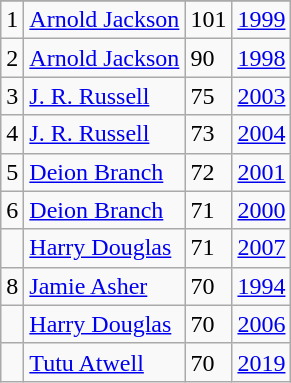<table class="wikitable">
<tr>
</tr>
<tr>
<td>1</td>
<td><a href='#'>Arnold Jackson</a></td>
<td>101</td>
<td><a href='#'>1999</a></td>
</tr>
<tr>
<td>2</td>
<td><a href='#'>Arnold Jackson</a></td>
<td>90</td>
<td><a href='#'>1998</a></td>
</tr>
<tr>
<td>3</td>
<td><a href='#'>J. R. Russell</a></td>
<td>75</td>
<td><a href='#'>2003</a></td>
</tr>
<tr>
<td>4</td>
<td><a href='#'>J. R. Russell</a></td>
<td>73</td>
<td><a href='#'>2004</a></td>
</tr>
<tr>
<td>5</td>
<td><a href='#'>Deion Branch</a></td>
<td>72</td>
<td><a href='#'>2001</a></td>
</tr>
<tr>
<td>6</td>
<td><a href='#'>Deion Branch</a></td>
<td>71</td>
<td><a href='#'>2000</a></td>
</tr>
<tr>
<td></td>
<td><a href='#'>Harry Douglas</a></td>
<td>71</td>
<td><a href='#'>2007</a></td>
</tr>
<tr>
<td>8</td>
<td><a href='#'>Jamie Asher</a></td>
<td>70</td>
<td><a href='#'>1994</a></td>
</tr>
<tr>
<td></td>
<td><a href='#'>Harry Douglas</a></td>
<td>70</td>
<td><a href='#'>2006</a></td>
</tr>
<tr>
<td></td>
<td><a href='#'>Tutu Atwell</a></td>
<td>70</td>
<td><a href='#'>2019</a></td>
</tr>
</table>
